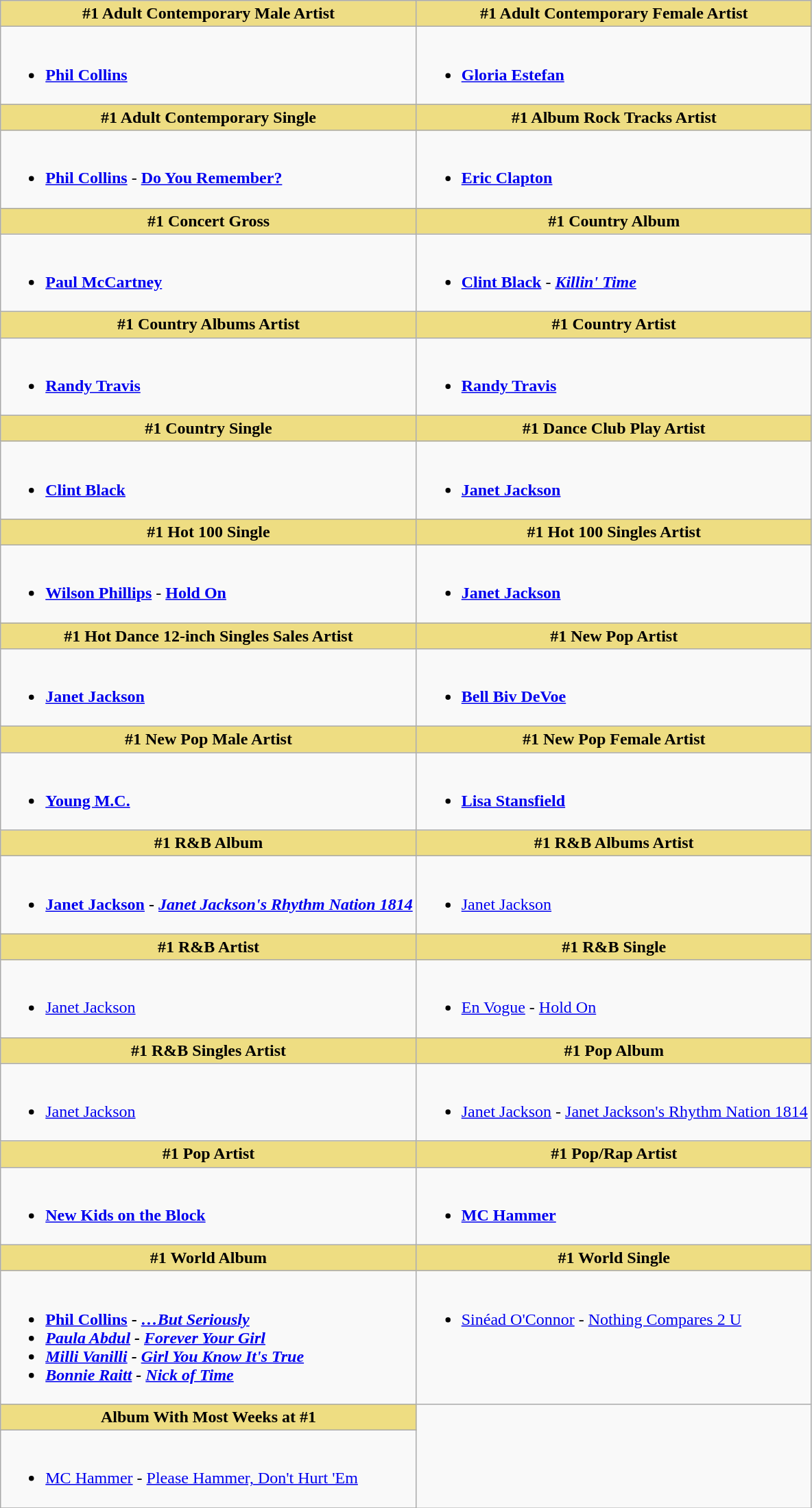<table class=wikitable>
<tr>
<th style="background:#EEDD85; width=50%">#1 Adult Contemporary Male Artist</th>
<th style="background:#EEDD85; width=50%">#1 Adult Contemporary Female Artist</th>
</tr>
<tr>
<td valign="top"><br><ul><li><strong><a href='#'>Phil Collins</a></strong></li></ul></td>
<td valign="top"><br><ul><li><strong><a href='#'>Gloria Estefan</a></strong></li></ul></td>
</tr>
<tr>
<th style="background:#EEDD82; width=50%">#1 Adult Contemporary Single</th>
<th style="background:#EEDD82; width=50%">#1 Album Rock Tracks Artist</th>
</tr>
<tr>
<td valign="top"><br><ul><li><strong><a href='#'>Phil Collins</a></strong> - <strong><a href='#'>Do You Remember?</a></strong></li></ul></td>
<td valign="top"><br><ul><li><strong><a href='#'>Eric Clapton</a></strong></li></ul></td>
</tr>
<tr>
<th style="background:#EEDD82; width=50%">#1 Concert Gross</th>
<th style="background:#EEDD82; width=50%">#1 Country Album</th>
</tr>
<tr>
<td valign="top"><br><ul><li><strong><a href='#'>Paul McCartney</a></strong></li></ul></td>
<td valign="top"><br><ul><li><strong><a href='#'>Clint Black</a></strong> - <strong><em><a href='#'>Killin' Time</a></em></strong></li></ul></td>
</tr>
<tr>
<th style="background:#EEDD82; width=50%">#1 Country Albums Artist</th>
<th style="background:#EEDD82; width=50%">#1 Country Artist</th>
</tr>
<tr>
<td valign="top"><br><ul><li><strong><a href='#'>Randy Travis</a></strong></li></ul></td>
<td valign="top"><br><ul><li><strong><a href='#'>Randy Travis</a></strong></li></ul></td>
</tr>
<tr Ominous Winds >
<th style="background:#EEDD82; width=50%">#1 Country Single</th>
<th style="background:#EEDD82; width=50%">#1 Dance Club Play Artist</th>
</tr>
<tr>
<td valign="top"><br><ul><li><strong><a href='#'>Clint Black</a></strong></li></ul></td>
<td valign="top"><br><ul><li><strong><a href='#'>Janet Jackson</a></strong></li></ul></td>
</tr>
<tr>
<th style="background:#EEDD82; width=50%">#1 Hot 100 Single</th>
<th style="background:#EEDD82; width=50%">#1 Hot 100 Singles Artist</th>
</tr>
<tr>
<td valign="top"><br><ul><li><strong><a href='#'>Wilson Phillips</a></strong> - <strong><a href='#'>Hold On</a></strong></li></ul></td>
<td valign="top"><br><ul><li><strong><a href='#'>Janet Jackson</a></strong></li></ul></td>
</tr>
<tr>
<th style="background:#EEDD82; width=50%">#1 Hot Dance 12-inch Singles Sales Artist</th>
<th style="background:#EEDD82; width=50%">#1 New Pop Artist</th>
</tr>
<tr>
<td valign="top"><br><ul><li><strong><a href='#'>Janet Jackson</a></strong></li></ul></td>
<td valign="top"><br><ul><li><strong><a href='#'>Bell Biv DeVoe</a></strong></li></ul></td>
</tr>
<tr>
<th style="background:#EEDD82; width=50%">#1 New Pop Male Artist</th>
<th style="background:#EEDD82; width=50%">#1 New Pop Female Artist</th>
</tr>
<tr>
<td valign="top"><br><ul><li><strong><a href='#'>Young M.C.</a></strong></li></ul></td>
<td valign="top"><br><ul><li><strong><a href='#'>Lisa Stansfield</a></strong></li></ul></td>
</tr>
<tr>
<th style="background:#EEDD82; width=50%">#1 R&B Album</th>
<th style="background:#EEDD82; width=50%">#1 R&B Albums Artist</th>
</tr>
<tr>
<td valign="top"><br><ul><li><strong><a href='#'>Janet Jackson</a> - <em><a href='#'>Janet Jackson's Rhythm Nation 1814</a><strong><em></li></ul></td>
<td valign="top"><br><ul><li></strong><a href='#'>Janet Jackson</a><strong></li></ul></td>
</tr>
<tr>
<th style="background:#EEDD82; width=50%">#1 R&B Artist</th>
<th style="background:#EEDD82; width=50%">#1 R&B Single</th>
</tr>
<tr>
<td valign="top"><br><ul><li></strong><a href='#'>Janet Jackson</a><strong></li></ul></td>
<td valign="top"><br><ul><li></strong><a href='#'>En Vogue</a> - <a href='#'>Hold On</a><strong></li></ul></td>
</tr>
<tr>
<th style="background:#EEDD82; width=50%">#1 R&B Singles Artist</th>
<th style="background:#EEDD82; width=50%">#1 Pop Album</th>
</tr>
<tr>
<td valign="top"><br><ul><li></strong><a href='#'>Janet Jackson</a><strong></li></ul></td>
<td valign="top"><br><ul><li></strong><a href='#'>Janet Jackson</a> - </em><a href='#'>Janet Jackson's Rhythm Nation 1814</a></em></strong></li></ul></td>
</tr>
<tr>
<th style="background:#EEDD82; width=50%">#1 Pop Artist</th>
<th style="background:#EEDD82; width=50%">#1 Pop/Rap Artist</th>
</tr>
<tr>
<td valign="top"><br><ul><li><strong><a href='#'>New Kids on the Block</a></strong></li></ul></td>
<td valign="top"><br><ul><li><strong><a href='#'>MC Hammer</a></strong></li></ul></td>
</tr>
<tr>
<th style="background:#EEDD82; width=50%">#1 World Album</th>
<th style="background:#EEDD82; width=50%">#1 World Single</th>
</tr>
<tr>
<td valign="top"><br><ul><li><strong><a href='#'>Phil Collins</a> - <em><a href='#'>…But Seriously</a><strong><em></li><li><a href='#'>Paula Abdul</a> - </em><a href='#'>Forever Your Girl</a><em></li><li><a href='#'>Milli Vanilli</a> - </em><a href='#'>Girl You Know It's True</a><em></li><li><a href='#'>Bonnie Raitt</a> - </em><a href='#'>Nick of Time</a><em></li></ul></td>
<td valign="top"><br><ul><li></strong><a href='#'>Sinéad O'Connor</a> - <a href='#'>Nothing Compares 2 U</a><strong></li></ul></td>
</tr>
<tr>
<th style="background:#EEDD82; width=50%">Album With Most Weeks at #1</th>
</tr>
<tr>
<td valign="top"><br><ul><li></strong><a href='#'>MC Hammer</a> - </em><a href='#'>Please Hammer, Don't Hurt 'Em</a></em></strong></li></ul></td>
</tr>
<tr>
</tr>
</table>
